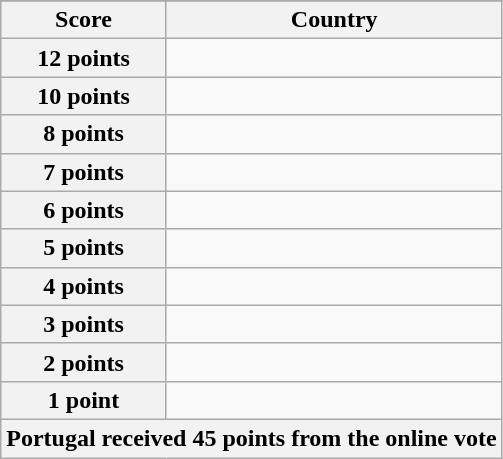<table class="wikitable">
<tr>
</tr>
<tr>
<th scope="col" width="33%">Score</th>
<th scope="col">Country</th>
</tr>
<tr>
<th scope="row">12 points</th>
<td></td>
</tr>
<tr>
<th scope="row">10 points</th>
<td></td>
</tr>
<tr>
<th scope="row">8 points</th>
<td></td>
</tr>
<tr>
<th scope="row">7 points</th>
<td></td>
</tr>
<tr>
<th scope="row">6 points</th>
<td></td>
</tr>
<tr>
<th scope="row">5 points</th>
<td></td>
</tr>
<tr>
<th scope="row">4 points</th>
<td></td>
</tr>
<tr>
<th scope="row">3 points</th>
<td></td>
</tr>
<tr>
<th scope="row">2 points</th>
<td></td>
</tr>
<tr>
<th scope="row">1 point</th>
<td></td>
</tr>
<tr>
<th colspan="2">Portugal received 45 points from the online vote</th>
</tr>
</table>
